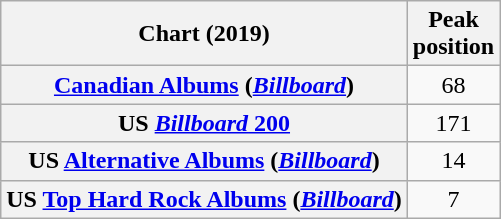<table class="wikitable sortable plainrowheaders" style="text-align:center">
<tr>
<th scope="col">Chart (2019)</th>
<th scope="col">Peak<br>position</th>
</tr>
<tr>
<th scope="row"><a href='#'>Canadian Albums</a> (<a href='#'><em>Billboard</em></a>)</th>
<td>68</td>
</tr>
<tr>
<th scope="row">US <a href='#'><em>Billboard</em> 200</a></th>
<td>171</td>
</tr>
<tr>
<th scope="row">US <a href='#'>Alternative Albums</a> (<a href='#'><em>Billboard</em></a>)</th>
<td>14</td>
</tr>
<tr>
<th scope="row">US <a href='#'>Top Hard Rock Albums</a> (<a href='#'><em>Billboard</em></a>)</th>
<td>7</td>
</tr>
</table>
